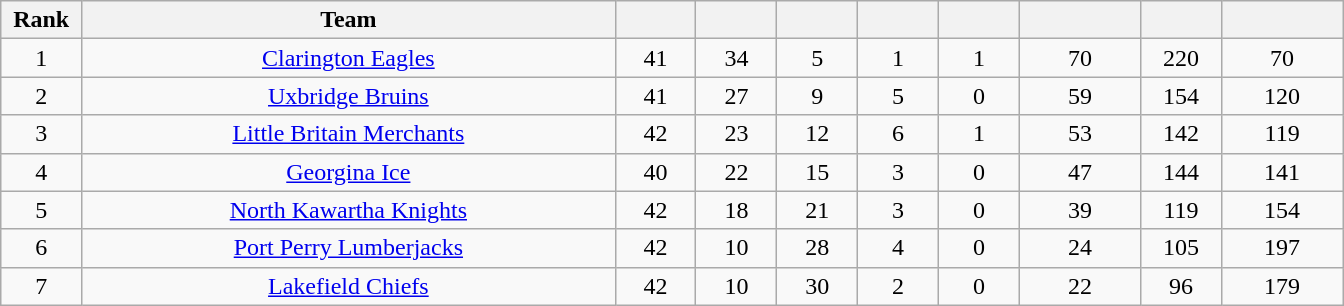<table class="wikitable" style="text-align:center">
<tr>
<th bgcolor="#DDDDFF" width="5%">Rank</th>
<th bgcolor="#DDDDFF" width="33%">Team</th>
<th bgcolor="#DDDDFF" width="5%"></th>
<th bgcolor="#DDDDFF" width="5%"></th>
<th bgcolor="#DDDDFF" width="5%"></th>
<th bgcolor="#DDDDFF" width="5%"></th>
<th bgcolor="#DDDDFF" width="5%"></th>
<th bgcolor="#DDDDFF" width="7.5%"></th>
<th bgcolor="#DDDDFF" width="5%"></th>
<th bgcolor="#DDDDFF" width="7.5%"></th>
</tr>
<tr>
<td>1</td>
<td><a href='#'>Clarington Eagles</a></td>
<td>41</td>
<td>34</td>
<td>5</td>
<td>1</td>
<td>1</td>
<td>70</td>
<td>220</td>
<td>70</td>
</tr>
<tr>
<td>2</td>
<td><a href='#'>Uxbridge Bruins</a></td>
<td>41</td>
<td>27</td>
<td>9</td>
<td>5</td>
<td>0</td>
<td>59</td>
<td>154</td>
<td>120</td>
</tr>
<tr>
<td>3</td>
<td><a href='#'>Little Britain Merchants</a></td>
<td>42</td>
<td>23</td>
<td>12</td>
<td>6</td>
<td>1</td>
<td>53</td>
<td>142</td>
<td>119</td>
</tr>
<tr>
<td>4</td>
<td><a href='#'>Georgina Ice</a></td>
<td>40</td>
<td>22</td>
<td>15</td>
<td>3</td>
<td>0</td>
<td>47</td>
<td>144</td>
<td>141</td>
</tr>
<tr>
<td>5</td>
<td><a href='#'>North Kawartha Knights</a></td>
<td>42</td>
<td>18</td>
<td>21</td>
<td>3</td>
<td>0</td>
<td>39</td>
<td>119</td>
<td>154</td>
</tr>
<tr>
<td>6</td>
<td><a href='#'>Port Perry Lumberjacks</a></td>
<td>42</td>
<td>10</td>
<td>28</td>
<td>4</td>
<td>0</td>
<td>24</td>
<td>105</td>
<td>197</td>
</tr>
<tr>
<td>7</td>
<td><a href='#'>Lakefield Chiefs</a></td>
<td>42</td>
<td>10</td>
<td>30</td>
<td>2</td>
<td>0</td>
<td>22</td>
<td>96</td>
<td>179</td>
</tr>
</table>
